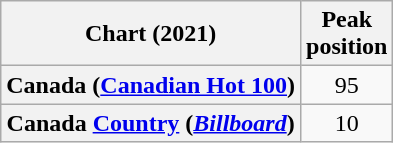<table class="wikitable sortable plainrowheaders" style="text-align:center;">
<tr>
<th scope="col">Chart (2021)</th>
<th scope="col">Peak<br>position</th>
</tr>
<tr>
<th scope="row">Canada (<a href='#'>Canadian Hot 100</a>)</th>
<td>95</td>
</tr>
<tr>
<th scope="row">Canada <a href='#'>Country</a> (<a href='#'><em>Billboard</em></a>)</th>
<td>10</td>
</tr>
</table>
